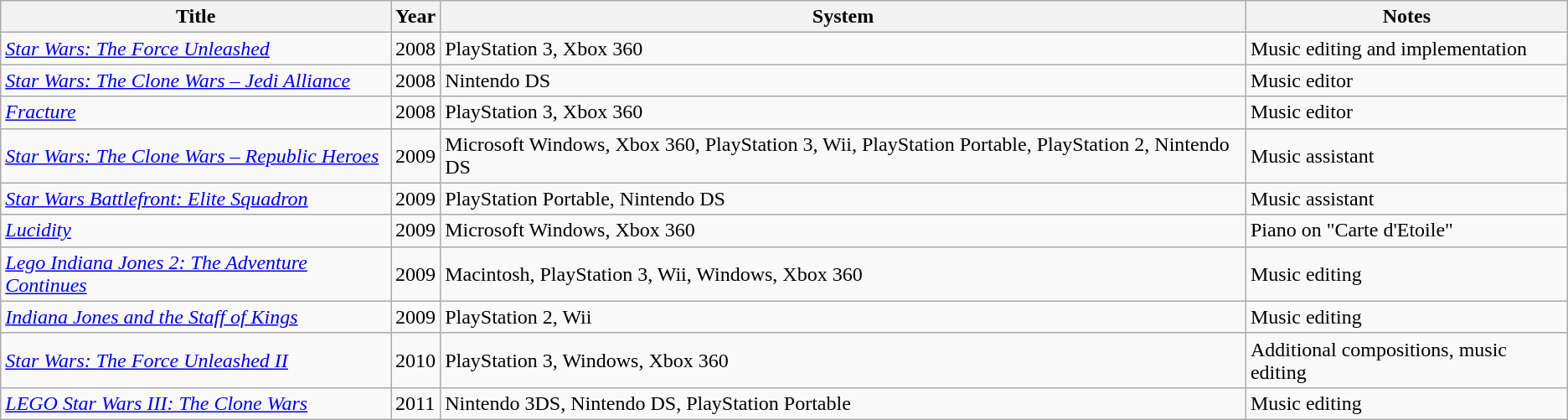<table class="wikitable">
<tr>
<th>Title</th>
<th>Year</th>
<th>System</th>
<th>Notes</th>
</tr>
<tr>
<td><em><a href='#'>Star Wars: The Force Unleashed</a></em></td>
<td>2008</td>
<td>PlayStation 3, Xbox 360</td>
<td>Music editing and implementation</td>
</tr>
<tr>
<td><em><a href='#'>Star Wars: The Clone Wars – Jedi Alliance</a></em></td>
<td>2008</td>
<td>Nintendo DS</td>
<td>Music editor</td>
</tr>
<tr>
<td><em><a href='#'>Fracture</a></em></td>
<td>2008</td>
<td>PlayStation 3, Xbox 360</td>
<td>Music editor</td>
</tr>
<tr>
<td><em><a href='#'>Star Wars: The Clone Wars – Republic Heroes</a></em></td>
<td>2009</td>
<td>Microsoft Windows, Xbox 360, PlayStation 3, Wii, PlayStation Portable, PlayStation 2, Nintendo DS</td>
<td>Music assistant</td>
</tr>
<tr>
<td><em><a href='#'>Star Wars Battlefront: Elite Squadron</a></em></td>
<td>2009</td>
<td>PlayStation Portable, Nintendo DS</td>
<td>Music assistant</td>
</tr>
<tr>
<td><em><a href='#'>Lucidity</a></em></td>
<td>2009</td>
<td>Microsoft Windows, Xbox 360</td>
<td>Piano on "Carte d'Etoile"</td>
</tr>
<tr>
<td><em><a href='#'>Lego Indiana Jones 2: The Adventure Continues</a></em></td>
<td>2009</td>
<td>Macintosh, PlayStation 3, Wii, Windows, Xbox 360</td>
<td>Music editing</td>
</tr>
<tr>
<td><em><a href='#'>Indiana Jones and the Staff of Kings</a></em></td>
<td>2009</td>
<td>PlayStation 2, Wii</td>
<td>Music editing</td>
</tr>
<tr>
<td><em><a href='#'>Star Wars: The Force Unleashed II</a></em></td>
<td>2010</td>
<td>PlayStation 3, Windows, Xbox 360</td>
<td>Additional compositions, music editing</td>
</tr>
<tr>
<td><em><a href='#'>LEGO Star Wars III: The Clone Wars</a></em></td>
<td>2011</td>
<td>Nintendo 3DS, Nintendo DS, PlayStation Portable</td>
<td>Music editing</td>
</tr>
</table>
